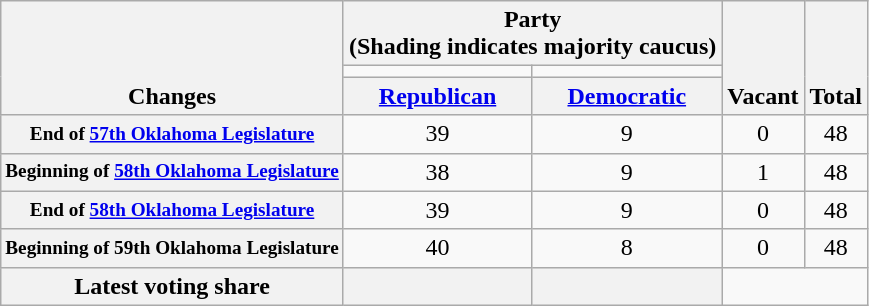<table class="wikitable" style="text-align:center">
<tr valign="bottom">
<th scope="col" rowspan="3">Changes</th>
<th scope="col" colspan="2">Party <div>(Shading indicates majority caucus)</div></th>
<th scope="col" rowspan="3">Vacant</th>
<th scope="col" rowspan="3">Total</th>
</tr>
<tr style="height:5px">
<td style="color:#33F"></td>
<td style="color:F33"></td>
</tr>
<tr>
<th><a href='#'>Republican</a></th>
<th><a href='#'>Democratic</a></th>
</tr>
<tr>
<th scope="row" style="white-space:nowrap; font-size:80%">End of <a href='#'>57th Oklahoma Legislature</a></th>
<td>39</td>
<td>9</td>
<td>0</td>
<td>48</td>
</tr>
<tr>
<th scope="row" style="white-space:nowrap; font-size:80%">Beginning of <a href='#'>58th Oklahoma Legislature</a></th>
<td>38</td>
<td>9</td>
<td>1</td>
<td>48</td>
</tr>
<tr>
<th scope="row" style="white-space:nowrap; font-size:80%">End of <a href='#'>58th Oklahoma Legislature</a></th>
<td>39</td>
<td>9</td>
<td>0</td>
<td>48</td>
</tr>
<tr>
<th scope="row" style="white-space:nowrap; font-size:80%">Beginning of 59th Oklahoma Legislature</th>
<td>40</td>
<td>8</td>
<td>0</td>
<td>48</td>
</tr>
<tr>
<th scope="row">Latest voting share</th>
<th></th>
<th></th>
</tr>
</table>
